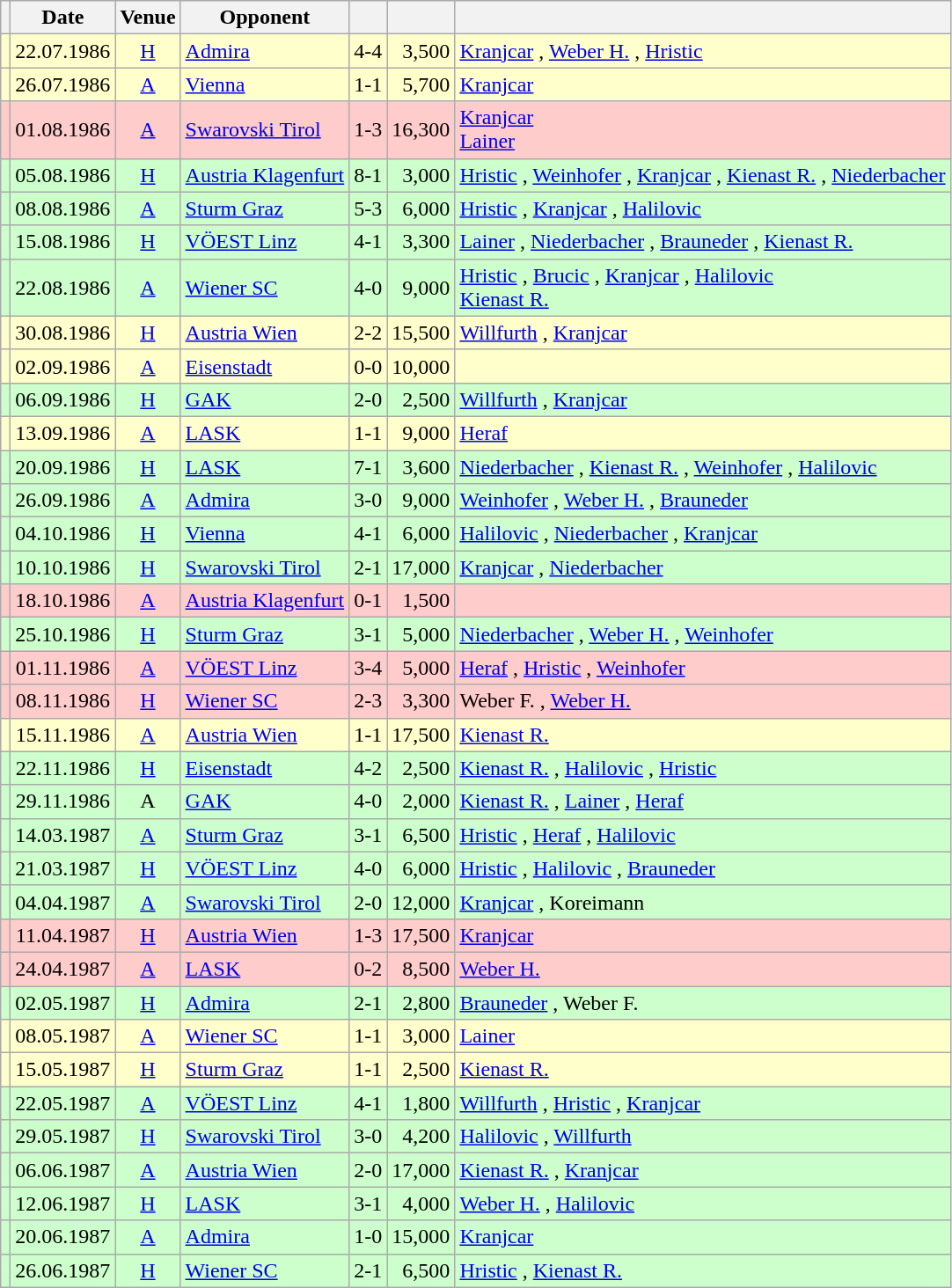<table class="wikitable" Style="text-align: center">
<tr>
<th></th>
<th>Date</th>
<th>Venue</th>
<th>Opponent</th>
<th></th>
<th></th>
<th></th>
</tr>
<tr style="background:#ffc">
<td></td>
<td>22.07.1986</td>
<td><a href='#'>H</a></td>
<td align="left"><a href='#'>Admira</a></td>
<td>4-4</td>
<td align="right">3,500</td>
<td align="left"><a href='#'>Kranjcar</a>  , <a href='#'>Weber H.</a> , <a href='#'>Hristic</a> </td>
</tr>
<tr style="background:#ffc">
<td></td>
<td>26.07.1986</td>
<td><a href='#'>A</a></td>
<td align="left"><a href='#'>Vienna</a></td>
<td>1-1</td>
<td align="right">5,700</td>
<td align="left"><a href='#'>Kranjcar</a> </td>
</tr>
<tr style="background:#fcc">
<td></td>
<td>01.08.1986</td>
<td><a href='#'>A</a></td>
<td align="left"><a href='#'>Swarovski Tirol</a></td>
<td>1-3</td>
<td align="right">16,300</td>
<td align="left"><a href='#'>Kranjcar</a>  <br> <a href='#'>Lainer</a> </td>
</tr>
<tr style="background:#cfc">
<td></td>
<td>05.08.1986</td>
<td><a href='#'>H</a></td>
<td align="left"><a href='#'>Austria Klagenfurt</a></td>
<td>8-1</td>
<td align="right">3,000</td>
<td align="left"><a href='#'>Hristic</a>   , <a href='#'>Weinhofer</a> , <a href='#'>Kranjcar</a>  , <a href='#'>Kienast R.</a> , <a href='#'>Niederbacher</a> </td>
</tr>
<tr style="background:#cfc">
<td></td>
<td>08.08.1986</td>
<td><a href='#'>A</a></td>
<td align="left"><a href='#'>Sturm Graz</a></td>
<td>5-3</td>
<td align="right">6,000</td>
<td align="left"><a href='#'>Hristic</a>   , <a href='#'>Kranjcar</a> , <a href='#'>Halilovic</a> </td>
</tr>
<tr style="background:#cfc">
<td></td>
<td>15.08.1986</td>
<td><a href='#'>H</a></td>
<td align="left"><a href='#'>VÖEST Linz</a></td>
<td>4-1</td>
<td align="right">3,300</td>
<td align="left"><a href='#'>Lainer</a> , <a href='#'>Niederbacher</a> , <a href='#'>Brauneder</a> , <a href='#'>Kienast R.</a> </td>
</tr>
<tr style="background:#cfc">
<td></td>
<td>22.08.1986</td>
<td><a href='#'>A</a></td>
<td align="left"><a href='#'>Wiener SC</a></td>
<td>4-0</td>
<td align="right">9,000</td>
<td align="left"><a href='#'>Hristic</a> , <a href='#'>Brucic</a> , <a href='#'>Kranjcar</a> , <a href='#'>Halilovic</a>  <br> <a href='#'>Kienast R.</a> </td>
</tr>
<tr style="background:#ffc">
<td></td>
<td>30.08.1986</td>
<td><a href='#'>H</a></td>
<td align="left"><a href='#'>Austria Wien</a></td>
<td>2-2</td>
<td align="right">15,500</td>
<td align="left"><a href='#'>Willfurth</a> , <a href='#'>Kranjcar</a> </td>
</tr>
<tr style="background:#ffc">
<td></td>
<td>02.09.1986</td>
<td><a href='#'>A</a></td>
<td align="left"><a href='#'>Eisenstadt</a></td>
<td>0-0</td>
<td align="right">10,000</td>
<td align="left"></td>
</tr>
<tr style="background:#cfc">
<td></td>
<td>06.09.1986</td>
<td><a href='#'>H</a></td>
<td align="left"><a href='#'>GAK</a></td>
<td>2-0</td>
<td align="right">2,500</td>
<td align="left"><a href='#'>Willfurth</a> , <a href='#'>Kranjcar</a> </td>
</tr>
<tr style="background:#ffc">
<td></td>
<td>13.09.1986</td>
<td><a href='#'>A</a></td>
<td align="left"><a href='#'>LASK</a></td>
<td>1-1</td>
<td align="right">9,000</td>
<td align="left"><a href='#'>Heraf</a> </td>
</tr>
<tr style="background:#cfc">
<td></td>
<td>20.09.1986</td>
<td><a href='#'>H</a></td>
<td align="left"><a href='#'>LASK</a></td>
<td>7-1</td>
<td align="right">3,600</td>
<td align="left"><a href='#'>Niederbacher</a>   , <a href='#'>Kienast R.</a>  , <a href='#'>Weinhofer</a> , <a href='#'>Halilovic</a> </td>
</tr>
<tr style="background:#cfc">
<td></td>
<td>26.09.1986</td>
<td><a href='#'>A</a></td>
<td align="left"><a href='#'>Admira</a></td>
<td>3-0</td>
<td align="right">9,000</td>
<td align="left"><a href='#'>Weinhofer</a> , <a href='#'>Weber H.</a> , <a href='#'>Brauneder</a> </td>
</tr>
<tr style="background:#cfc">
<td></td>
<td>04.10.1986</td>
<td><a href='#'>H</a></td>
<td align="left"><a href='#'>Vienna</a></td>
<td>4-1</td>
<td align="right">6,000</td>
<td align="left"><a href='#'>Halilovic</a>  , <a href='#'>Niederbacher</a> , <a href='#'>Kranjcar</a> </td>
</tr>
<tr style="background:#cfc">
<td></td>
<td>10.10.1986</td>
<td><a href='#'>H</a></td>
<td align="left"><a href='#'>Swarovski Tirol</a></td>
<td>2-1</td>
<td align="right">17,000</td>
<td align="left"><a href='#'>Kranjcar</a> , <a href='#'>Niederbacher</a> </td>
</tr>
<tr style="background:#fcc">
<td></td>
<td>18.10.1986</td>
<td><a href='#'>A</a></td>
<td align="left"><a href='#'>Austria Klagenfurt</a></td>
<td>0-1</td>
<td align="right">1,500</td>
<td align="left"></td>
</tr>
<tr style="background:#cfc">
<td></td>
<td>25.10.1986</td>
<td><a href='#'>H</a></td>
<td align="left"><a href='#'>Sturm Graz</a></td>
<td>3-1</td>
<td align="right">5,000</td>
<td align="left"><a href='#'>Niederbacher</a> , <a href='#'>Weber H.</a> , <a href='#'>Weinhofer</a> </td>
</tr>
<tr style="background:#fcc">
<td></td>
<td>01.11.1986</td>
<td><a href='#'>A</a></td>
<td align="left"><a href='#'>VÖEST Linz</a></td>
<td>3-4</td>
<td align="right">5,000</td>
<td align="left"><a href='#'>Heraf</a> , <a href='#'>Hristic</a> , <a href='#'>Weinhofer</a> </td>
</tr>
<tr style="background:#fcc">
<td></td>
<td>08.11.1986</td>
<td><a href='#'>H</a></td>
<td align="left"><a href='#'>Wiener SC</a></td>
<td>2-3</td>
<td align="right">3,300</td>
<td align="left">Weber F. , <a href='#'>Weber H.</a> </td>
</tr>
<tr style="background:#ffc">
<td></td>
<td>15.11.1986</td>
<td><a href='#'>A</a></td>
<td align="left"><a href='#'>Austria Wien</a></td>
<td>1-1</td>
<td align="right">17,500</td>
<td align="left"><a href='#'>Kienast R.</a> </td>
</tr>
<tr style="background:#cfc">
<td></td>
<td>22.11.1986</td>
<td><a href='#'>H</a></td>
<td align="left"><a href='#'>Eisenstadt</a></td>
<td>4-2</td>
<td align="right">2,500</td>
<td align="left"><a href='#'>Kienast R.</a>  , <a href='#'>Halilovic</a> , <a href='#'>Hristic</a> </td>
</tr>
<tr style="background:#cfc">
<td></td>
<td>29.11.1986</td>
<td>A</td>
<td align="left"><a href='#'>GAK</a></td>
<td>4-0</td>
<td align="right">2,000</td>
<td align="left"><a href='#'>Kienast R.</a>  , <a href='#'>Lainer</a> , <a href='#'>Heraf</a> </td>
</tr>
<tr style="background:#cfc">
<td></td>
<td>14.03.1987</td>
<td><a href='#'>A</a></td>
<td align="left"><a href='#'>Sturm Graz</a></td>
<td>3-1</td>
<td align="right">6,500</td>
<td align="left"><a href='#'>Hristic</a> , <a href='#'>Heraf</a> , <a href='#'>Halilovic</a> </td>
</tr>
<tr style="background:#cfc">
<td></td>
<td>21.03.1987</td>
<td><a href='#'>H</a></td>
<td align="left"><a href='#'>VÖEST Linz</a></td>
<td>4-0</td>
<td align="right">6,000</td>
<td align="left"><a href='#'>Hristic</a>  , <a href='#'>Halilovic</a> , <a href='#'>Brauneder</a> </td>
</tr>
<tr style="background:#cfc">
<td></td>
<td>04.04.1987</td>
<td><a href='#'>A</a></td>
<td align="left"><a href='#'>Swarovski Tirol</a></td>
<td>2-0</td>
<td align="right">12,000</td>
<td align="left"><a href='#'>Kranjcar</a> , Koreimann </td>
</tr>
<tr style="background:#fcc">
<td></td>
<td>11.04.1987</td>
<td><a href='#'>H</a></td>
<td align="left"><a href='#'>Austria Wien</a></td>
<td>1-3</td>
<td align="right">17,500</td>
<td align="left"><a href='#'>Kranjcar</a> </td>
</tr>
<tr style="background:#fcc">
<td></td>
<td>24.04.1987</td>
<td><a href='#'>A</a></td>
<td align="left"><a href='#'>LASK</a></td>
<td>0-2</td>
<td align="right">8,500</td>
<td align="left"><a href='#'>Weber H.</a> </td>
</tr>
<tr style="background:#cfc">
<td></td>
<td>02.05.1987</td>
<td><a href='#'>H</a></td>
<td align="left"><a href='#'>Admira</a></td>
<td>2-1</td>
<td align="right">2,800</td>
<td align="left"><a href='#'>Brauneder</a> , Weber F. </td>
</tr>
<tr style="background:#ffc">
<td></td>
<td>08.05.1987</td>
<td><a href='#'>A</a></td>
<td align="left"><a href='#'>Wiener SC</a></td>
<td>1-1</td>
<td align="right">3,000</td>
<td align="left"><a href='#'>Lainer</a> </td>
</tr>
<tr style="background:#ffc">
<td></td>
<td>15.05.1987</td>
<td><a href='#'>H</a></td>
<td align="left"><a href='#'>Sturm Graz</a></td>
<td>1-1</td>
<td align="right">2,500</td>
<td align="left"><a href='#'>Kienast R.</a> </td>
</tr>
<tr style="background:#cfc">
<td></td>
<td>22.05.1987</td>
<td><a href='#'>A</a></td>
<td align="left"><a href='#'>VÖEST Linz</a></td>
<td>4-1</td>
<td align="right">1,800</td>
<td align="left"><a href='#'>Willfurth</a> , <a href='#'>Hristic</a> , <a href='#'>Kranjcar</a>  </td>
</tr>
<tr style="background:#cfc">
<td></td>
<td>29.05.1987</td>
<td><a href='#'>H</a></td>
<td align="left"><a href='#'>Swarovski Tirol</a></td>
<td>3-0</td>
<td align="right">4,200</td>
<td align="left"><a href='#'>Halilovic</a>  , <a href='#'>Willfurth</a> </td>
</tr>
<tr style="background:#cfc">
<td></td>
<td>06.06.1987</td>
<td><a href='#'>A</a></td>
<td align="left"><a href='#'>Austria Wien</a></td>
<td>2-0</td>
<td align="right">17,000</td>
<td align="left"><a href='#'>Kienast R.</a> , <a href='#'>Kranjcar</a> </td>
</tr>
<tr style="background:#cfc">
<td></td>
<td>12.06.1987</td>
<td><a href='#'>H</a></td>
<td align="left"><a href='#'>LASK</a></td>
<td>3-1</td>
<td align="right">4,000</td>
<td align="left"><a href='#'>Weber H.</a> , <a href='#'>Halilovic</a>  </td>
</tr>
<tr style="background:#cfc">
<td></td>
<td>20.06.1987</td>
<td><a href='#'>A</a></td>
<td align="left"><a href='#'>Admira</a></td>
<td>1-0</td>
<td align="right">15,000</td>
<td align="left"><a href='#'>Kranjcar</a> </td>
</tr>
<tr style="background:#cfc">
<td></td>
<td>26.06.1987</td>
<td><a href='#'>H</a></td>
<td align="left"><a href='#'>Wiener SC</a></td>
<td>2-1</td>
<td align="right">6,500</td>
<td align="left"><a href='#'>Hristic</a> , <a href='#'>Kienast R.</a> </td>
</tr>
</table>
